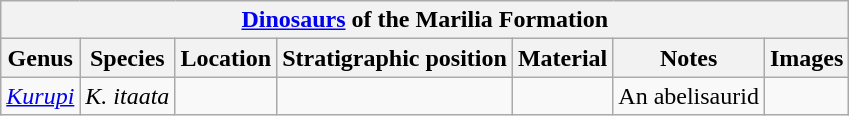<table class="wikitable" align="center">
<tr>
<th colspan="7" align="center"><strong><a href='#'>Dinosaurs</a> of the Marilia Formation</strong></th>
</tr>
<tr>
<th>Genus</th>
<th>Species</th>
<th>Location</th>
<th>Stratigraphic position</th>
<th>Material</th>
<th>Notes</th>
<th>Images</th>
</tr>
<tr>
<td><em><a href='#'>Kurupi</a></em></td>
<td><em>K. itaata</em></td>
<td></td>
<td></td>
<td></td>
<td>An abelisaurid</td>
<td></td>
</tr>
</table>
